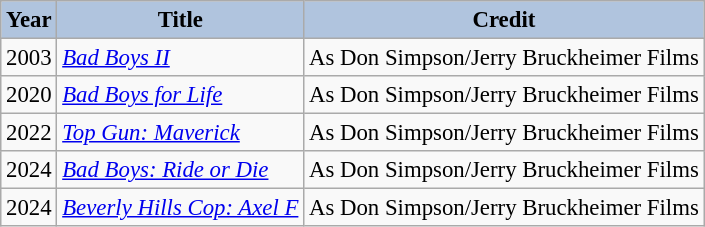<table class="wikitable" style="font-size:95%;">
<tr>
<th style="background:#B0C4DE;">Year</th>
<th style="background:#B0C4DE;">Title</th>
<th style="background:#B0C4DE;">Credit</th>
</tr>
<tr>
<td>2003</td>
<td><em><a href='#'>Bad Boys II</a></em></td>
<td>As Don Simpson/Jerry Bruckheimer Films</td>
</tr>
<tr>
<td>2020</td>
<td><em><a href='#'>Bad Boys for Life</a></em></td>
<td>As Don Simpson/Jerry Bruckheimer Films</td>
</tr>
<tr>
<td>2022</td>
<td><em><a href='#'>Top Gun: Maverick</a></em></td>
<td>As Don Simpson/Jerry Bruckheimer Films</td>
</tr>
<tr>
<td>2024</td>
<td><em><a href='#'>Bad Boys: Ride or Die</a></em></td>
<td>As Don Simpson/Jerry Bruckheimer Films</td>
</tr>
<tr>
<td>2024</td>
<td><em><a href='#'>Beverly Hills Cop: Axel F</a></em></td>
<td>As Don Simpson/Jerry Bruckheimer Films</td>
</tr>
</table>
